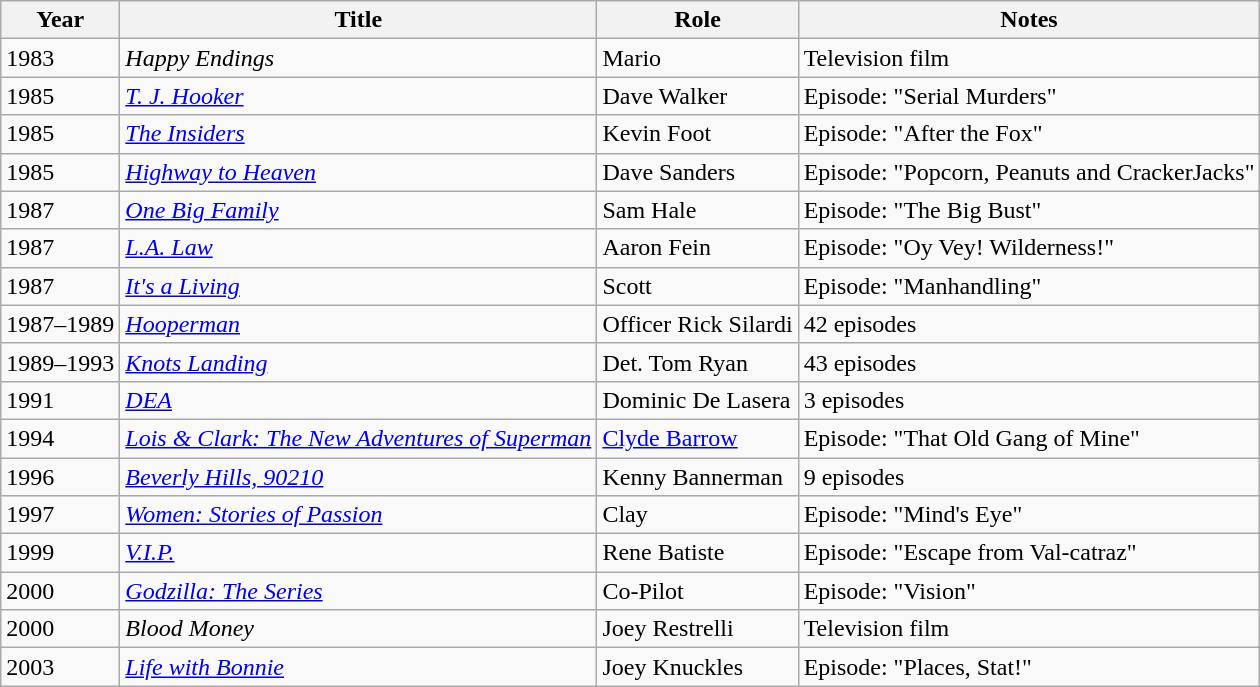<table class="wikitable sortable">
<tr>
<th>Year</th>
<th>Title</th>
<th>Role</th>
<th>Notes</th>
</tr>
<tr>
<td>1983</td>
<td><em>Happy Endings</em></td>
<td>Mario</td>
<td>Television film</td>
</tr>
<tr>
<td>1985</td>
<td><em><a href='#'>T. J. Hooker</a></em></td>
<td>Dave Walker</td>
<td>Episode: "Serial Murders"</td>
</tr>
<tr>
<td>1985</td>
<td><a href='#'><em>The Insiders</em></a></td>
<td>Kevin Foot</td>
<td>Episode: "After the Fox"</td>
</tr>
<tr>
<td>1985</td>
<td><em><a href='#'>Highway to Heaven</a></em></td>
<td>Dave Sanders</td>
<td>Episode: "Popcorn, Peanuts and CrackerJacks"</td>
</tr>
<tr>
<td>1987</td>
<td><a href='#'><em>One Big Family</em></a></td>
<td>Sam Hale</td>
<td>Episode: "The Big Bust"</td>
</tr>
<tr>
<td>1987</td>
<td><em><a href='#'>L.A. Law</a></em></td>
<td>Aaron Fein</td>
<td>Episode: "Oy Vey! Wilderness!"</td>
</tr>
<tr>
<td>1987</td>
<td><em><a href='#'>It's a Living</a></em></td>
<td>Scott</td>
<td>Episode: "Manhandling"</td>
</tr>
<tr>
<td>1987–1989</td>
<td><em><a href='#'>Hooperman</a></em></td>
<td>Officer Rick Silardi</td>
<td>42 episodes</td>
</tr>
<tr>
<td>1989–1993</td>
<td><em><a href='#'>Knots Landing</a></em></td>
<td>Det. Tom Ryan</td>
<td>43 episodes</td>
</tr>
<tr>
<td>1991</td>
<td><a href='#'><em>DEA</em></a></td>
<td>Dominic De Lasera</td>
<td>3 episodes</td>
</tr>
<tr>
<td>1994</td>
<td><em><a href='#'>Lois & Clark: The New Adventures of Superman</a></em></td>
<td><a href='#'>Clyde Barrow</a></td>
<td>Episode: "That Old Gang of Mine"</td>
</tr>
<tr>
<td>1996</td>
<td><em><a href='#'>Beverly Hills, 90210</a></em></td>
<td>Kenny Bannerman</td>
<td>9 episodes</td>
</tr>
<tr>
<td>1997</td>
<td><em><a href='#'>Women: Stories of Passion</a></em></td>
<td>Clay</td>
<td>Episode: "Mind's Eye"</td>
</tr>
<tr>
<td>1999</td>
<td><a href='#'><em>V.I.P.</em></a></td>
<td>Rene Batiste</td>
<td>Episode: "Escape from Val-catraz"</td>
</tr>
<tr>
<td>2000</td>
<td><em><a href='#'>Godzilla: The Series</a></em></td>
<td>Co-Pilot</td>
<td>Episode: "Vision"</td>
</tr>
<tr>
<td>2000</td>
<td><em>Blood Money</em></td>
<td>Joey Restrelli</td>
<td>Television film</td>
</tr>
<tr>
<td>2003</td>
<td><em><a href='#'>Life with Bonnie</a></em></td>
<td>Joey Knuckles</td>
<td>Episode: "Places, Stat!"</td>
</tr>
</table>
